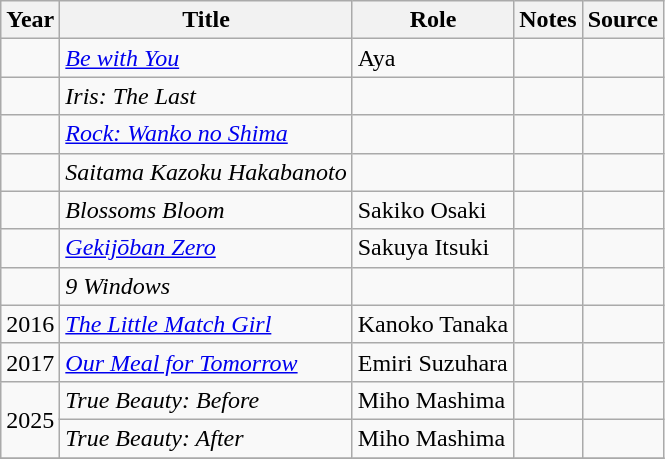<table class="wikitable sortable plainrowheaders">
<tr>
<th>Year</th>
<th>Title</th>
<th>Role</th>
<th class="unsortable">Notes</th>
<th class="unsortable">Source</th>
</tr>
<tr>
<td></td>
<td><em><a href='#'>Be with You</a></em></td>
<td>Aya</td>
<td></td>
<td></td>
</tr>
<tr>
<td></td>
<td><em>Iris: The Last</em></td>
<td></td>
<td></td>
<td></td>
</tr>
<tr>
<td></td>
<td><em><a href='#'>Rock: Wanko no Shima</a></em></td>
<td></td>
<td></td>
<td></td>
</tr>
<tr>
<td></td>
<td><em>Saitama Kazoku Hakabanoto</em></td>
<td></td>
<td></td>
<td></td>
</tr>
<tr>
<td></td>
<td><em>Blossoms Bloom</em></td>
<td>Sakiko Osaki</td>
<td></td>
<td></td>
</tr>
<tr>
<td></td>
<td><em><a href='#'>Gekijōban Zero</a></em></td>
<td>Sakuya Itsuki</td>
<td></td>
<td></td>
</tr>
<tr>
<td></td>
<td><em>9 Windows</em></td>
<td></td>
<td></td>
<td></td>
</tr>
<tr>
<td>2016</td>
<td><em><a href='#'>The Little Match Girl</a></em></td>
<td>Kanoko Tanaka</td>
<td></td>
<td></td>
</tr>
<tr>
<td>2017</td>
<td><em><a href='#'>Our Meal for Tomorrow</a></em></td>
<td>Emiri Suzuhara</td>
<td></td>
<td></td>
</tr>
<tr>
<td rowspan=2>2025</td>
<td><em>True Beauty: Before</em></td>
<td>Miho Mashima</td>
<td></td>
<td></td>
</tr>
<tr>
<td><em>True Beauty: After</em></td>
<td>Miho Mashima</td>
<td></td>
<td></td>
</tr>
<tr>
</tr>
</table>
